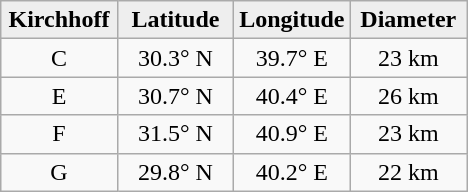<table class="wikitable">
<tr>
<th width="25%" style="background:#eeeeee;">Kirchhoff</th>
<th width="25%" style="background:#eeeeee;">Latitude</th>
<th width="25%" style="background:#eeeeee;">Longitude</th>
<th width="25%" style="background:#eeeeee;">Diameter</th>
</tr>
<tr>
<td align="center">C</td>
<td align="center">30.3° N</td>
<td align="center">39.7° E</td>
<td align="center">23 km</td>
</tr>
<tr>
<td align="center">E</td>
<td align="center">30.7° N</td>
<td align="center">40.4° E</td>
<td align="center">26 km</td>
</tr>
<tr>
<td align="center">F</td>
<td align="center">31.5° N</td>
<td align="center">40.9° E</td>
<td align="center">23 km</td>
</tr>
<tr>
<td align="center">G</td>
<td align="center">29.8° N</td>
<td align="center">40.2° E</td>
<td align="center">22 km</td>
</tr>
</table>
